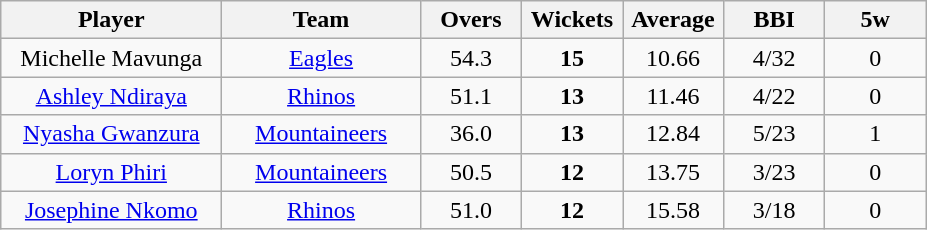<table class="wikitable" style="text-align:center">
<tr>
<th width=140>Player</th>
<th width=125>Team</th>
<th width=60>Overs</th>
<th width=60>Wickets</th>
<th width=60>Average</th>
<th width=60>BBI</th>
<th width=60>5w</th>
</tr>
<tr>
<td>Michelle Mavunga</td>
<td><a href='#'>Eagles</a></td>
<td>54.3</td>
<td><strong>15</strong></td>
<td>10.66</td>
<td>4/32</td>
<td>0</td>
</tr>
<tr>
<td><a href='#'>Ashley Ndiraya</a></td>
<td><a href='#'>Rhinos</a></td>
<td>51.1</td>
<td><strong>13</strong></td>
<td>11.46</td>
<td>4/22</td>
<td>0</td>
</tr>
<tr>
<td><a href='#'>Nyasha Gwanzura</a></td>
<td><a href='#'>Mountaineers</a></td>
<td>36.0</td>
<td><strong>13</strong></td>
<td>12.84</td>
<td>5/23</td>
<td>1</td>
</tr>
<tr>
<td><a href='#'>Loryn Phiri</a></td>
<td><a href='#'>Mountaineers</a></td>
<td>50.5</td>
<td><strong>12</strong></td>
<td>13.75</td>
<td>3/23</td>
<td>0</td>
</tr>
<tr>
<td><a href='#'>Josephine Nkomo</a></td>
<td><a href='#'>Rhinos</a></td>
<td>51.0</td>
<td><strong>12</strong></td>
<td>15.58</td>
<td>3/18</td>
<td>0</td>
</tr>
</table>
